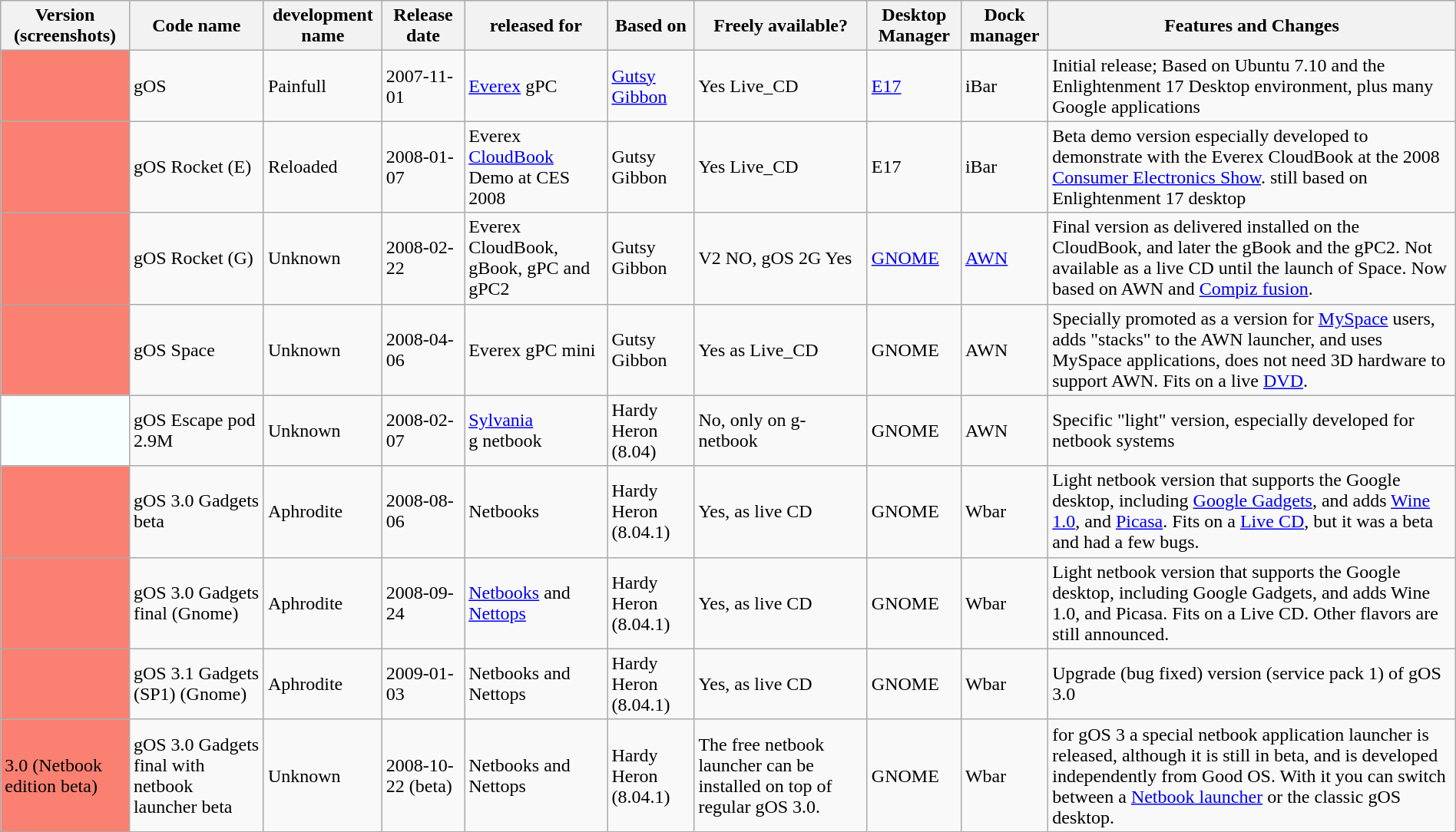<table class="wikitable" style="width:100%;">
<tr>
<th>Version (screenshots)</th>
<th>Code name</th>
<th>development name</th>
<th>Release date</th>
<th>released for</th>
<th>Based on</th>
<th>Freely available?</th>
<th>Desktop Manager</th>
<th>Dock manager</th>
<th>Features and Changes</th>
</tr>
<tr --->
<td style="background-color:#fa8072;"></td>
<td>gOS</td>
<td>Painfull</td>
<td>2007-11-01</td>
<td><a href='#'>Everex</a> gPC</td>
<td><a href='#'>Gutsy Gibbon</a></td>
<td>Yes Live_CD</td>
<td><a href='#'>E17</a></td>
<td>iBar </td>
<td>Initial release; Based on Ubuntu 7.10 and the Enlightenment 17 Desktop environment, plus many Google applications</td>
</tr>
<tr --->
<td style="background-color:#fa8072;"></td>
<td>gOS Rocket (E)</td>
<td>Reloaded</td>
<td>2008-01-07</td>
<td>Everex <a href='#'>CloudBook</a> Demo at CES 2008</td>
<td>Gutsy Gibbon</td>
<td>Yes Live_CD</td>
<td>E17</td>
<td>iBar</td>
<td>Beta demo version especially developed to demonstrate with the Everex CloudBook at the 2008 <a href='#'>Consumer Electronics Show</a>. still based on Enlightenment 17 desktop</td>
</tr>
<tr --->
<td style="background-color:#fa8072;"></td>
<td>gOS Rocket (G)</td>
<td>Unknown</td>
<td>2008-02-22</td>
<td>Everex CloudBook, gBook, gPC and gPC2</td>
<td>Gutsy Gibbon</td>
<td>V2 NO, gOS 2G Yes</td>
<td><a href='#'>GNOME</a></td>
<td><a href='#'>AWN</a></td>
<td>Final version as delivered installed on the CloudBook, and later the gBook and the gPC2. Not available as a live CD until the launch of Space. Now based on AWN and <a href='#'>Compiz fusion</a>.</td>
</tr>
<tr --->
<td style="background-color:#fa8072;"></td>
<td>gOS Space</td>
<td>Unknown</td>
<td>2008-04-06</td>
<td>Everex gPC mini</td>
<td>Gutsy Gibbon</td>
<td>Yes as Live_CD</td>
<td>GNOME</td>
<td>AWN</td>
<td>Specially promoted as a version for <a href='#'>MySpace</a> users, adds "stacks" to the AWN launcher, and uses MySpace applications, does not need 3D hardware to support AWN. Fits on a live <a href='#'>DVD</a>.</td>
</tr>
<tr --->
<td style="background-color:#f8ffff;"></td>
<td>gOS Escape pod 2.9M</td>
<td>Unknown</td>
<td>2008-02-07</td>
<td><a href='#'>Sylvania</a> g netbook</td>
<td>Hardy Heron (8.04)</td>
<td>No, only on g-netbook</td>
<td>GNOME</td>
<td>AWN</td>
<td>Specific "light" version, especially developed for netbook systems</td>
</tr>
<tr --->
<td style="background-color:#fa8072;"></td>
<td>gOS 3.0 Gadgets beta</td>
<td>Aphrodite</td>
<td>2008-08-06</td>
<td>Netbooks</td>
<td>Hardy Heron (8.04.1)</td>
<td>Yes, as live CD</td>
<td>GNOME</td>
<td>Wbar </td>
<td>Light netbook version that supports the Google desktop, including <a href='#'>Google Gadgets</a>, and adds <a href='#'>Wine 1.0</a>, and <a href='#'>Picasa</a>. Fits on a <a href='#'>Live CD</a>, but it was a beta and had a few bugs.</td>
</tr>
<tr --->
<td style="background-color:#fa8072;"></td>
<td>gOS 3.0 Gadgets final (Gnome)</td>
<td>Aphrodite</td>
<td>2008-09-24</td>
<td><a href='#'>Netbooks</a> and <a href='#'>Nettops</a></td>
<td>Hardy Heron (8.04.1)</td>
<td>Yes, as live CD</td>
<td>GNOME</td>
<td>Wbar</td>
<td>Light netbook version that supports the Google desktop, including Google Gadgets, and adds Wine 1.0, and Picasa. Fits on a Live CD. Other flavors are still announced.</td>
</tr>
<tr --->
<td style="background-color:#fa8072;"></td>
<td>gOS 3.1 Gadgets (SP1) (Gnome)</td>
<td>Aphrodite</td>
<td>2009-01-03</td>
<td>Netbooks and Nettops</td>
<td>Hardy Heron (8.04.1)</td>
<td>Yes, as live CD</td>
<td>GNOME</td>
<td>Wbar</td>
<td>Upgrade (bug fixed) version (service pack 1) of gOS 3.0</td>
</tr>
<tr --->
<td style="background-color:#fa8072;">3.0 (Netbook edition beta)</td>
<td>gOS 3.0 Gadgets final with netbook launcher beta</td>
<td>Unknown</td>
<td>2008-10-22 (beta)</td>
<td>Netbooks and Nettops</td>
<td>Hardy Heron (8.04.1)</td>
<td>The free netbook launcher can be installed on top of regular gOS 3.0.</td>
<td>GNOME</td>
<td>Wbar</td>
<td>for gOS 3 a special netbook application launcher is released, although it is still in beta, and is developed independently from Good OS. With it you can switch between a <a href='#'>Netbook launcher</a> or the classic gOS desktop.</td>
</tr>
</table>
